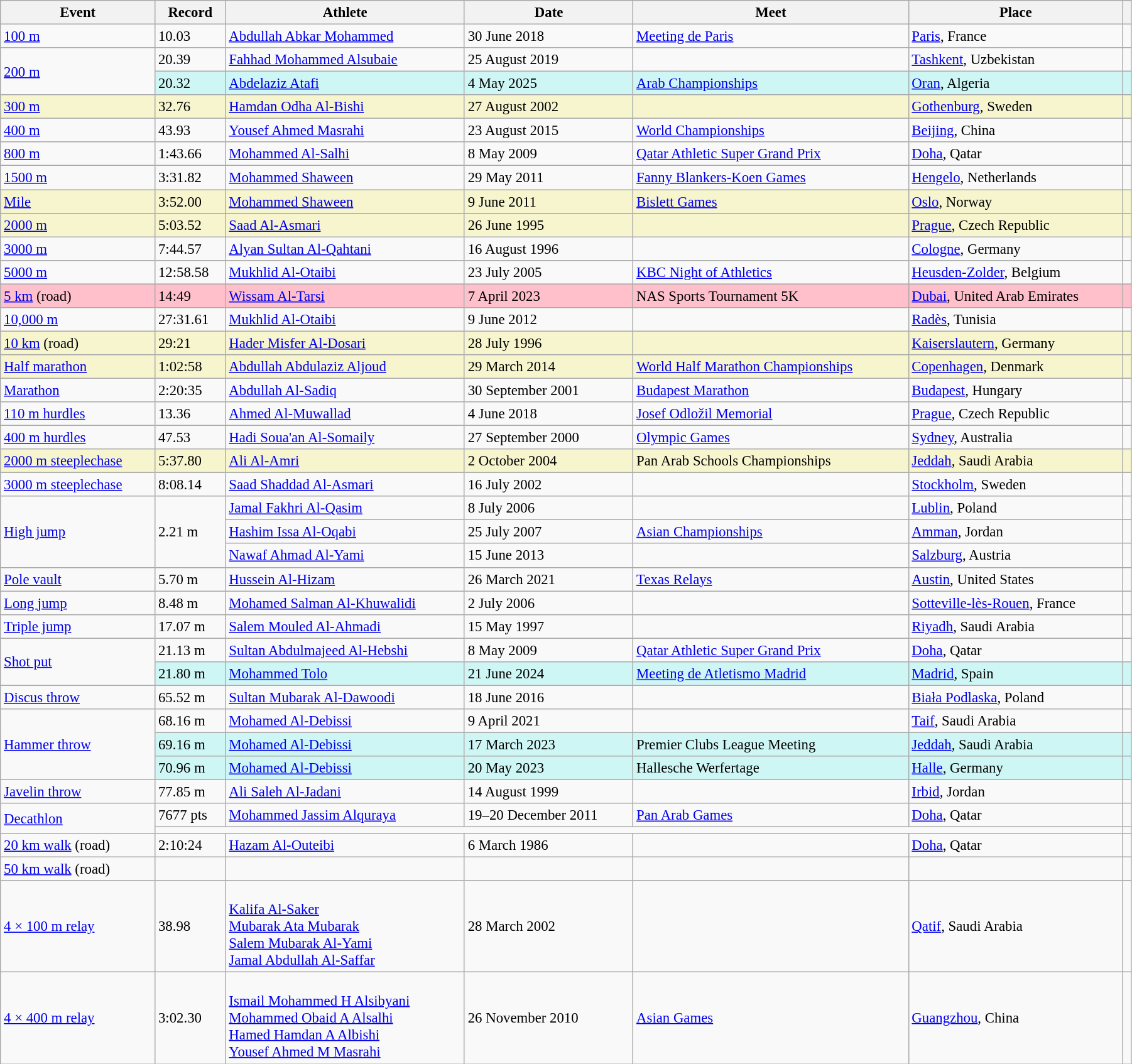<table class="wikitable" style="font-size:95%; width: 95%;">
<tr>
<th>Event</th>
<th>Record</th>
<th>Athlete</th>
<th>Date</th>
<th>Meet</th>
<th>Place</th>
<th></th>
</tr>
<tr>
<td><a href='#'>100 m</a></td>
<td>10.03 </td>
<td><a href='#'>Abdullah Abkar Mohammed</a></td>
<td>30 June 2018</td>
<td><a href='#'>Meeting de Paris</a></td>
<td><a href='#'>Paris</a>, France</td>
<td></td>
</tr>
<tr>
<td rowspan=2><a href='#'>200 m</a></td>
<td>20.39 </td>
<td><a href='#'>Fahhad Mohammed Alsubaie</a></td>
<td>25 August 2019</td>
<td></td>
<td><a href='#'>Tashkent</a>, Uzbekistan</td>
<td></td>
</tr>
<tr bgcolor=#CEF6F5>
<td>20.32 </td>
<td><a href='#'>Abdelaziz Atafi</a></td>
<td>4 May 2025</td>
<td><a href='#'>Arab Championships</a></td>
<td><a href='#'>Oran</a>, Algeria</td>
<td></td>
</tr>
<tr style="background:#f6F5CE;">
<td><a href='#'>300 m</a></td>
<td>32.76</td>
<td><a href='#'>Hamdan Odha Al-Bishi</a></td>
<td>27 August 2002</td>
<td></td>
<td><a href='#'>Gothenburg</a>, Sweden</td>
<td></td>
</tr>
<tr>
<td><a href='#'>400 m</a></td>
<td>43.93</td>
<td><a href='#'>Yousef Ahmed Masrahi</a></td>
<td>23 August 2015</td>
<td><a href='#'>World Championships</a></td>
<td><a href='#'>Beijing</a>, China</td>
<td></td>
</tr>
<tr>
<td><a href='#'>800 m</a></td>
<td>1:43.66</td>
<td><a href='#'>Mohammed Al-Salhi</a></td>
<td>8 May 2009</td>
<td><a href='#'>Qatar Athletic Super Grand Prix</a></td>
<td><a href='#'>Doha</a>, Qatar</td>
<td></td>
</tr>
<tr>
<td><a href='#'>1500 m</a></td>
<td>3:31.82</td>
<td><a href='#'>Mohammed Shaween</a></td>
<td>29 May 2011</td>
<td><a href='#'>Fanny Blankers-Koen Games</a></td>
<td><a href='#'>Hengelo</a>, Netherlands</td>
<td></td>
</tr>
<tr style="background:#f6F5CE;">
<td><a href='#'>Mile</a></td>
<td>3:52.00</td>
<td><a href='#'>Mohammed Shaween</a></td>
<td>9 June 2011</td>
<td><a href='#'>Bislett Games</a></td>
<td><a href='#'>Oslo</a>, Norway</td>
<td></td>
</tr>
<tr style="background:#f6F5CE;">
<td><a href='#'>2000 m</a></td>
<td>5:03.52</td>
<td><a href='#'>Saad Al-Asmari</a></td>
<td>26 June 1995</td>
<td></td>
<td><a href='#'>Prague</a>, Czech Republic</td>
<td></td>
</tr>
<tr>
<td><a href='#'>3000 m</a></td>
<td>7:44.57</td>
<td><a href='#'>Alyan Sultan Al-Qahtani</a></td>
<td>16 August 1996</td>
<td></td>
<td><a href='#'>Cologne</a>, Germany</td>
<td></td>
</tr>
<tr>
<td><a href='#'>5000 m</a></td>
<td>12:58.58</td>
<td><a href='#'>Mukhlid Al-Otaibi</a></td>
<td>23 July 2005</td>
<td><a href='#'>KBC Night of Athletics</a></td>
<td><a href='#'>Heusden-Zolder</a>, Belgium</td>
<td></td>
</tr>
<tr style="background:pink">
<td><a href='#'>5 km</a> (road)</td>
<td>14:49</td>
<td><a href='#'>Wissam Al-Tarsi</a></td>
<td>7 April 2023</td>
<td>NAS Sports Tournament 5K</td>
<td><a href='#'>Dubai</a>, United Arab Emirates</td>
<td></td>
</tr>
<tr>
<td><a href='#'>10,000 m</a></td>
<td>27:31.61</td>
<td><a href='#'>Mukhlid Al-Otaibi</a></td>
<td>9 June 2012</td>
<td></td>
<td><a href='#'>Radès</a>, Tunisia</td>
<td></td>
</tr>
<tr style="background:#f6F5CE;">
<td><a href='#'>10 km</a> (road)</td>
<td>29:21</td>
<td><a href='#'>Hader Misfer Al-Dosari</a></td>
<td>28 July 1996</td>
<td></td>
<td><a href='#'>Kaiserslautern</a>, Germany</td>
<td></td>
</tr>
<tr style="background:#f6F5CE;">
<td><a href='#'>Half marathon</a></td>
<td>1:02:58</td>
<td><a href='#'>Abdullah Abdulaziz Aljoud</a></td>
<td>29 March 2014</td>
<td><a href='#'>World Half Marathon Championships</a></td>
<td><a href='#'>Copenhagen</a>, Denmark</td>
<td></td>
</tr>
<tr>
<td><a href='#'>Marathon</a></td>
<td>2:20:35</td>
<td><a href='#'>Abdullah Al-Sadiq</a></td>
<td>30 September 2001</td>
<td><a href='#'>Budapest Marathon</a></td>
<td><a href='#'>Budapest</a>, Hungary</td>
<td></td>
</tr>
<tr>
<td><a href='#'>110 m hurdles</a></td>
<td>13.36 </td>
<td><a href='#'>Ahmed Al-Muwallad</a></td>
<td>4 June 2018</td>
<td><a href='#'>Josef Odložil Memorial</a></td>
<td><a href='#'>Prague</a>, Czech Republic</td>
<td></td>
</tr>
<tr>
<td><a href='#'>400 m hurdles</a></td>
<td>47.53</td>
<td><a href='#'>Hadi Soua'an Al-Somaily</a></td>
<td>27 September 2000</td>
<td><a href='#'>Olympic Games</a></td>
<td><a href='#'>Sydney</a>, Australia</td>
<td></td>
</tr>
<tr style="background:#f6F5CE;">
<td><a href='#'>2000 m steeplechase</a></td>
<td>5:37.80</td>
<td><a href='#'>Ali Al-Amri</a></td>
<td>2 October 2004</td>
<td>Pan Arab Schools Championships</td>
<td><a href='#'>Jeddah</a>, Saudi Arabia</td>
<td></td>
</tr>
<tr>
<td><a href='#'>3000 m steeplechase</a></td>
<td>8:08.14</td>
<td><a href='#'>Saad Shaddad Al-Asmari</a></td>
<td>16 July 2002</td>
<td></td>
<td><a href='#'>Stockholm</a>, Sweden</td>
<td></td>
</tr>
<tr>
<td rowspan=3><a href='#'>High jump</a></td>
<td rowspan=3>2.21 m</td>
<td><a href='#'>Jamal Fakhri Al-Qasim</a></td>
<td>8 July 2006</td>
<td></td>
<td><a href='#'>Lublin</a>, Poland</td>
<td></td>
</tr>
<tr>
<td><a href='#'>Hashim Issa Al-Oqabi</a></td>
<td>25 July 2007</td>
<td><a href='#'>Asian Championships</a></td>
<td><a href='#'>Amman</a>, Jordan</td>
<td></td>
</tr>
<tr>
<td><a href='#'>Nawaf Ahmad Al-Yami</a></td>
<td>15 June 2013</td>
<td></td>
<td><a href='#'>Salzburg</a>, Austria</td>
<td></td>
</tr>
<tr>
<td><a href='#'>Pole vault</a></td>
<td>5.70 m</td>
<td><a href='#'>Hussein Al-Hizam</a></td>
<td>26 March 2021</td>
<td><a href='#'>Texas Relays</a></td>
<td><a href='#'>Austin</a>, United States</td>
<td></td>
</tr>
<tr>
<td><a href='#'>Long jump</a></td>
<td>8.48 m </td>
<td><a href='#'>Mohamed Salman Al-Khuwalidi</a></td>
<td>2 July 2006</td>
<td></td>
<td><a href='#'>Sotteville-lès-Rouen</a>, France</td>
<td></td>
</tr>
<tr>
<td><a href='#'>Triple jump</a></td>
<td>17.07 m </td>
<td><a href='#'>Salem Mouled Al-Ahmadi</a></td>
<td>15 May 1997</td>
<td></td>
<td><a href='#'>Riyadh</a>, Saudi Arabia</td>
<td></td>
</tr>
<tr>
<td rowspan=2><a href='#'>Shot put</a></td>
<td>21.13 m</td>
<td><a href='#'>Sultan Abdulmajeed Al-Hebshi</a></td>
<td>8 May 2009</td>
<td><a href='#'>Qatar Athletic Super Grand Prix</a></td>
<td><a href='#'>Doha</a>, Qatar</td>
<td></td>
</tr>
<tr bgcolor=#CEF6F5>
<td>21.80 m</td>
<td><a href='#'>Mohammed Tolo</a></td>
<td>21 June 2024</td>
<td><a href='#'>Meeting de Atletismo Madrid</a></td>
<td><a href='#'>Madrid</a>, Spain</td>
<td></td>
</tr>
<tr>
<td><a href='#'>Discus throw</a></td>
<td>65.52 m</td>
<td><a href='#'>Sultan Mubarak Al-Dawoodi</a></td>
<td>18 June 2016</td>
<td></td>
<td><a href='#'>Biała Podlaska</a>, Poland</td>
<td></td>
</tr>
<tr>
<td rowspan=3><a href='#'>Hammer throw</a></td>
<td>68.16 m</td>
<td><a href='#'>Mohamed Al-Debissi</a></td>
<td>9 April 2021</td>
<td></td>
<td><a href='#'>Taif</a>, Saudi Arabia</td>
<td></td>
</tr>
<tr bgcolor=#CEF6F5>
<td>69.16 m</td>
<td><a href='#'>Mohamed Al-Debissi</a></td>
<td>17 March 2023</td>
<td>Premier Clubs League Meeting</td>
<td><a href='#'>Jeddah</a>, Saudi Arabia</td>
<td></td>
</tr>
<tr bgcolor=#CEF6F5>
<td>70.96 m</td>
<td><a href='#'>Mohamed Al-Debissi</a></td>
<td>20 May 2023</td>
<td>Hallesche Werfertage</td>
<td><a href='#'>Halle</a>, Germany</td>
<td></td>
</tr>
<tr>
<td><a href='#'>Javelin throw</a></td>
<td>77.85 m</td>
<td><a href='#'>Ali Saleh Al-Jadani</a></td>
<td>14 August 1999</td>
<td></td>
<td><a href='#'>Irbid</a>, Jordan</td>
<td></td>
</tr>
<tr>
<td rowspan=2><a href='#'>Decathlon</a></td>
<td>7677 pts</td>
<td><a href='#'>Mohammed Jassim Alquraya</a></td>
<td>19–20 December 2011</td>
<td><a href='#'>Pan Arab Games</a></td>
<td><a href='#'>Doha</a>, Qatar</td>
<td></td>
</tr>
<tr>
<td colspan=5></td>
<td></td>
</tr>
<tr>
<td><a href='#'>20 km walk</a> (road)</td>
<td>2:10:24</td>
<td><a href='#'>Hazam Al-Outeibi</a></td>
<td>6 March 1986</td>
<td></td>
<td><a href='#'>Doha</a>, Qatar</td>
<td></td>
</tr>
<tr>
<td><a href='#'>50 km walk</a> (road)</td>
<td></td>
<td></td>
<td></td>
<td></td>
<td></td>
<td></td>
</tr>
<tr>
<td><a href='#'>4 × 100 m relay</a></td>
<td>38.98</td>
<td><br><a href='#'>Kalifa Al-Saker</a><br><a href='#'>Mubarak Ata Mubarak</a><br><a href='#'>Salem Mubarak Al-Yami</a><br><a href='#'>Jamal Abdullah Al-Saffar</a></td>
<td>28 March 2002</td>
<td></td>
<td><a href='#'>Qatif</a>, Saudi Arabia</td>
<td></td>
</tr>
<tr>
<td><a href='#'>4 × 400 m relay</a></td>
<td>3:02.30</td>
<td><br><a href='#'>Ismail Mohammed H Alsibyani</a><br><a href='#'>Mohammed Obaid A Alsalhi</a><br><a href='#'>Hamed Hamdan A Albishi</a><br><a href='#'>Yousef Ahmed M Masrahi</a></td>
<td>26 November 2010</td>
<td><a href='#'>Asian Games</a></td>
<td><a href='#'>Guangzhou</a>, China</td>
<td></td>
</tr>
</table>
